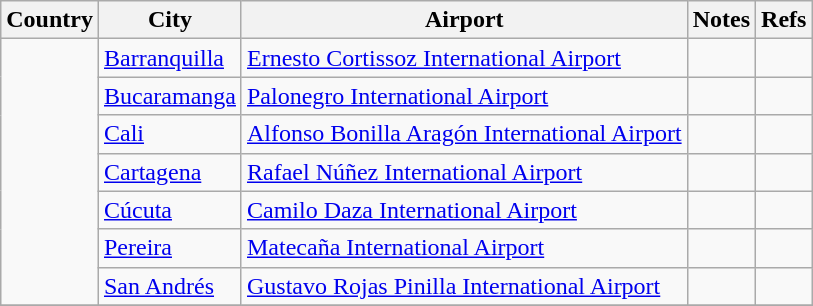<table class="sortable wikitable">
<tr>
<th>Country</th>
<th>City</th>
<th>Airport</th>
<th>Notes</th>
<th class="unsortable">Refs</th>
</tr>
<tr>
<td rowspan=7></td>
<td><a href='#'>Barranquilla</a></td>
<td><a href='#'>Ernesto Cortissoz International Airport</a></td>
<td align=center></td>
<td></td>
</tr>
<tr>
<td><a href='#'>Bucaramanga</a></td>
<td><a href='#'>Palonegro International Airport</a></td>
<td align=center></td>
<td></td>
</tr>
<tr>
<td><a href='#'>Cali</a></td>
<td><a href='#'>Alfonso Bonilla Aragón International Airport</a></td>
<td></td>
<td></td>
</tr>
<tr>
<td><a href='#'>Cartagena</a></td>
<td><a href='#'>Rafael Núñez International Airport</a></td>
<td align=center></td>
<td></td>
</tr>
<tr>
<td><a href='#'>Cúcuta</a></td>
<td><a href='#'>Camilo Daza International Airport</a></td>
<td align=center></td>
<td></td>
</tr>
<tr>
<td><a href='#'>Pereira</a></td>
<td><a href='#'>Matecaña International Airport</a></td>
<td align=center></td>
<td></td>
</tr>
<tr>
<td><a href='#'>San Andrés</a></td>
<td><a href='#'>Gustavo Rojas Pinilla International Airport</a></td>
<td align=center></td>
<td></td>
</tr>
<tr>
</tr>
</table>
